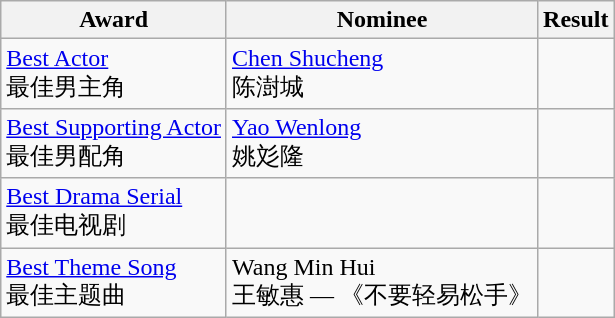<table class="wikitable">
<tr>
<th>Award</th>
<th>Nominee</th>
<th>Result</th>
</tr>
<tr>
<td><a href='#'>Best Actor</a> <br> 最佳男主角</td>
<td><a href='#'>Chen Shucheng</a> <br> 陈澍城</td>
<td></td>
</tr>
<tr>
<td><a href='#'>Best Supporting Actor</a> <br> 最佳男配角</td>
<td><a href='#'>Yao Wenlong</a> <br> 姚彣隆</td>
<td></td>
</tr>
<tr>
<td><a href='#'>Best Drama Serial</a> <br> 最佳电视剧</td>
<td></td>
<td></td>
</tr>
<tr>
<td><a href='#'>Best Theme Song</a> <br> 最佳主题曲</td>
<td>Wang Min Hui <br> 王敏惠 — 《不要轻易松手》</td>
<td></td>
</tr>
</table>
